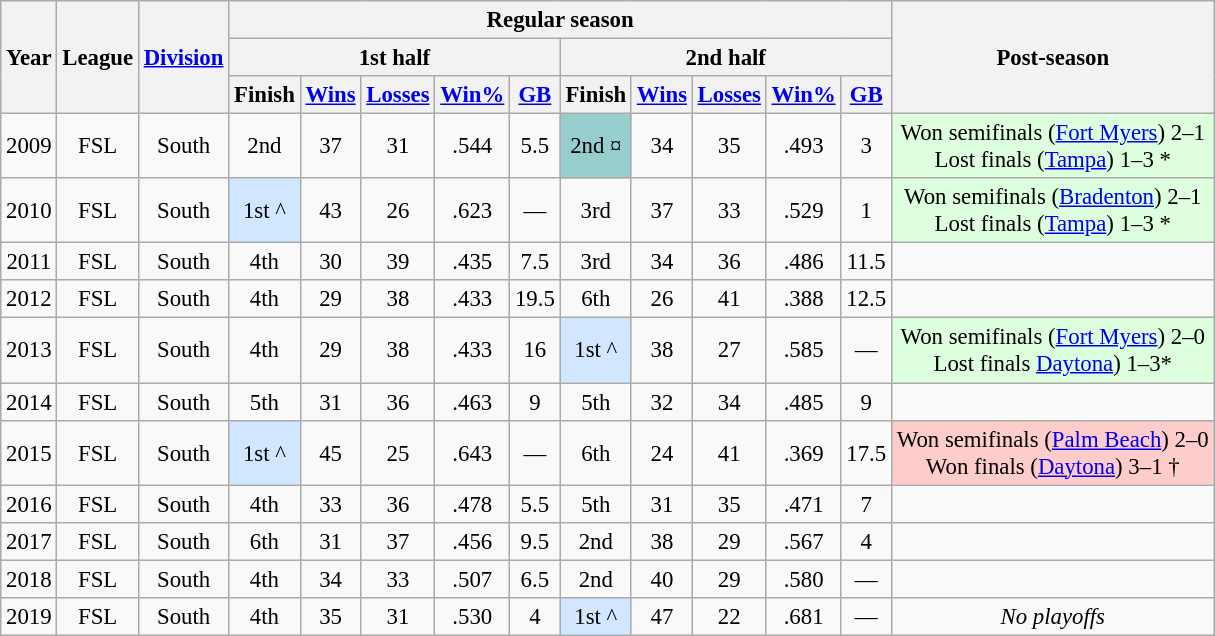<table class="wikitable" style="text-align:center; font-size:95%">
<tr>
<th rowspan=3>Year</th>
<th rowspan=3>League</th>
<th rowspan=3><a href='#'>Division</a></th>
<th colspan=10>Regular season</th>
<th rowspan=3>Post-season</th>
</tr>
<tr>
<th colspan=5>1st half</th>
<th colspan=5>2nd half</th>
</tr>
<tr>
<th>Finish</th>
<th><a href='#'>Wins</a></th>
<th><a href='#'>Losses</a></th>
<th><a href='#'>Win%</a></th>
<th><a href='#'>GB</a></th>
<th>Finish</th>
<th><a href='#'>Wins</a></th>
<th><a href='#'>Losses</a></th>
<th><a href='#'>Win%</a></th>
<th><a href='#'>GB</a></th>
</tr>
<tr>
<td>2009</td>
<td>FSL</td>
<td>South</td>
<td>2nd</td>
<td>37</td>
<td>31</td>
<td>.544</td>
<td>5.5</td>
<td bgcolor="#96CDCD">2nd ¤</td>
<td>34</td>
<td>35</td>
<td>.493</td>
<td>3</td>
<td bgcolor="#ddffdd">Won semifinals (<a href='#'>Fort Myers</a>) 2–1<br>Lost finals (<a href='#'>Tampa</a>) 1–3 *</td>
</tr>
<tr>
<td>2010</td>
<td>FSL</td>
<td>South</td>
<td bgcolor="#D0E7FF">1st ^</td>
<td>43</td>
<td>26</td>
<td>.623</td>
<td>—</td>
<td>3rd</td>
<td>37</td>
<td>33</td>
<td>.529</td>
<td>1</td>
<td bgcolor="#ddffdd">Won semifinals (<a href='#'>Bradenton</a>) 2–1<br>Lost finals (<a href='#'>Tampa</a>) 1–3 *</td>
</tr>
<tr>
<td>2011</td>
<td>FSL</td>
<td>South</td>
<td>4th</td>
<td>30</td>
<td>39</td>
<td>.435</td>
<td>7.5</td>
<td>3rd</td>
<td>34</td>
<td>36</td>
<td>.486</td>
<td>11.5</td>
<td></td>
</tr>
<tr>
<td>2012</td>
<td>FSL</td>
<td>South</td>
<td>4th</td>
<td>29</td>
<td>38</td>
<td>.433</td>
<td>19.5</td>
<td>6th</td>
<td>26</td>
<td>41</td>
<td>.388</td>
<td>12.5</td>
<td></td>
</tr>
<tr>
<td>2013</td>
<td>FSL</td>
<td>South</td>
<td>4th</td>
<td>29</td>
<td>38</td>
<td>.433</td>
<td>16</td>
<td bgcolor="#D0E7FF">1st ^</td>
<td>38</td>
<td>27</td>
<td>.585</td>
<td>—</td>
<td bgcolor="#ddffdd">Won semifinals (<a href='#'>Fort Myers</a>) 2–0<br>Lost finals <a href='#'>Daytona</a>) 1–3*</td>
</tr>
<tr>
<td>2014</td>
<td>FSL</td>
<td>South</td>
<td>5th</td>
<td>31</td>
<td>36</td>
<td>.463</td>
<td>9</td>
<td>5th</td>
<td>32</td>
<td>34</td>
<td>.485</td>
<td>9</td>
<td></td>
</tr>
<tr>
<td>2015</td>
<td>FSL</td>
<td>South</td>
<td bgcolor="#D0E7FF">1st ^</td>
<td>45</td>
<td>25</td>
<td>.643</td>
<td>—</td>
<td>6th</td>
<td>24</td>
<td>41</td>
<td>.369</td>
<td>17.5</td>
<td bgcolor="#FFCCCC">Won semifinals (<a href='#'>Palm Beach</a>) 2–0<br>Won finals (<a href='#'>Daytona</a>) 3–1 †</td>
</tr>
<tr>
<td>2016</td>
<td>FSL</td>
<td>South</td>
<td>4th</td>
<td>33</td>
<td>36</td>
<td>.478</td>
<td>5.5</td>
<td>5th</td>
<td>31</td>
<td>35</td>
<td>.471</td>
<td>7</td>
<td></td>
</tr>
<tr>
<td>2017</td>
<td>FSL</td>
<td>South</td>
<td>6th</td>
<td>31</td>
<td>37</td>
<td>.456</td>
<td>9.5</td>
<td>2nd</td>
<td>38</td>
<td>29</td>
<td>.567</td>
<td>4</td>
<td></td>
</tr>
<tr>
<td>2018</td>
<td>FSL</td>
<td>South</td>
<td>4th</td>
<td>34</td>
<td>33</td>
<td>.507</td>
<td>6.5</td>
<td>2nd</td>
<td>40</td>
<td>29</td>
<td>.580</td>
<td>—</td>
<td></td>
</tr>
<tr>
<td>2019</td>
<td>FSL</td>
<td>South</td>
<td>4th</td>
<td>35</td>
<td>31</td>
<td>.530</td>
<td>4</td>
<td bgcolor="#D0E7FF">1st ^</td>
<td>47</td>
<td>22</td>
<td>.681</td>
<td>—</td>
<td><em>No playoffs</em></td>
</tr>
</table>
